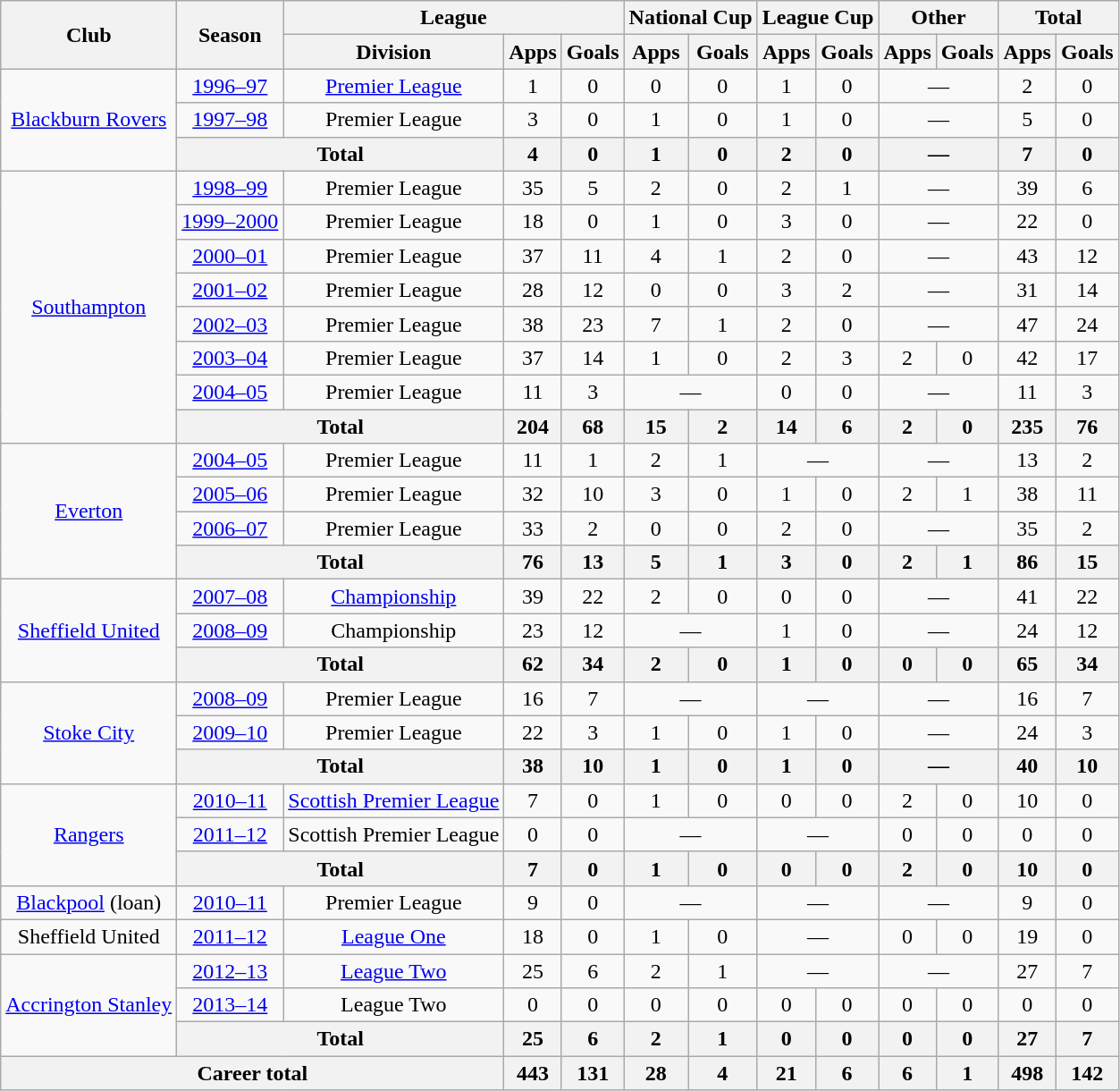<table class=wikitable style="text-align: center;">
<tr>
<th rowspan=2>Club</th>
<th rowspan=2>Season</th>
<th colspan=3>League</th>
<th colspan=2>National Cup</th>
<th colspan=2>League Cup</th>
<th colspan=2>Other</th>
<th colspan=2>Total</th>
</tr>
<tr>
<th>Division</th>
<th>Apps</th>
<th>Goals</th>
<th>Apps</th>
<th>Goals</th>
<th>Apps</th>
<th>Goals</th>
<th>Apps</th>
<th>Goals</th>
<th>Apps</th>
<th>Goals</th>
</tr>
<tr>
<td rowspan=3><a href='#'>Blackburn Rovers</a></td>
<td><a href='#'>1996–97</a></td>
<td><a href='#'>Premier League</a></td>
<td>1</td>
<td>0</td>
<td>0</td>
<td>0</td>
<td>1</td>
<td>0</td>
<td colspan=2>—</td>
<td>2</td>
<td>0</td>
</tr>
<tr>
<td><a href='#'>1997–98</a></td>
<td>Premier League</td>
<td>3</td>
<td>0</td>
<td>1</td>
<td>0</td>
<td>1</td>
<td>0</td>
<td colspan=2>—</td>
<td>5</td>
<td>0</td>
</tr>
<tr>
<th colspan=2>Total</th>
<th>4</th>
<th>0</th>
<th>1</th>
<th>0</th>
<th>2</th>
<th>0</th>
<th colspan=2>—</th>
<th>7</th>
<th>0</th>
</tr>
<tr>
<td rowspan=8><a href='#'>Southampton</a></td>
<td><a href='#'>1998–99</a></td>
<td>Premier League</td>
<td>35</td>
<td>5</td>
<td>2</td>
<td>0</td>
<td>2</td>
<td>1</td>
<td colspan=2>—</td>
<td>39</td>
<td>6</td>
</tr>
<tr>
<td><a href='#'>1999–2000</a></td>
<td>Premier League</td>
<td>18</td>
<td>0</td>
<td>1</td>
<td>0</td>
<td>3</td>
<td>0</td>
<td colspan=2>—</td>
<td>22</td>
<td>0</td>
</tr>
<tr>
<td><a href='#'>2000–01</a></td>
<td>Premier League</td>
<td>37</td>
<td>11</td>
<td>4</td>
<td>1</td>
<td>2</td>
<td>0</td>
<td colspan=2>—</td>
<td>43</td>
<td>12</td>
</tr>
<tr>
<td><a href='#'>2001–02</a></td>
<td>Premier League</td>
<td>28</td>
<td>12</td>
<td>0</td>
<td>0</td>
<td>3</td>
<td>2</td>
<td colspan=2>—</td>
<td>31</td>
<td>14</td>
</tr>
<tr>
<td><a href='#'>2002–03</a></td>
<td>Premier League</td>
<td>38</td>
<td>23</td>
<td>7</td>
<td>1</td>
<td>2</td>
<td>0</td>
<td colspan=2>—</td>
<td>47</td>
<td>24</td>
</tr>
<tr>
<td><a href='#'>2003–04</a></td>
<td>Premier League</td>
<td>37</td>
<td>14</td>
<td>1</td>
<td>0</td>
<td>2</td>
<td>3</td>
<td>2</td>
<td>0</td>
<td>42</td>
<td>17</td>
</tr>
<tr>
<td><a href='#'>2004–05</a></td>
<td>Premier League</td>
<td>11</td>
<td>3</td>
<td colspan=2>—</td>
<td>0</td>
<td>0</td>
<td colspan=2>—</td>
<td>11</td>
<td>3</td>
</tr>
<tr>
<th colspan=2>Total</th>
<th>204</th>
<th>68</th>
<th>15</th>
<th>2</th>
<th>14</th>
<th>6</th>
<th>2</th>
<th>0</th>
<th>235</th>
<th>76</th>
</tr>
<tr>
<td rowspan=4><a href='#'>Everton</a></td>
<td><a href='#'>2004–05</a></td>
<td>Premier League</td>
<td>11</td>
<td>1</td>
<td>2</td>
<td>1</td>
<td colspan=2>—</td>
<td colspan=2>—</td>
<td>13</td>
<td>2</td>
</tr>
<tr>
<td><a href='#'>2005–06</a></td>
<td>Premier League</td>
<td>32</td>
<td>10</td>
<td>3</td>
<td>0</td>
<td>1</td>
<td>0</td>
<td>2</td>
<td>1</td>
<td>38</td>
<td>11</td>
</tr>
<tr>
<td><a href='#'>2006–07</a></td>
<td>Premier League</td>
<td>33</td>
<td>2</td>
<td>0</td>
<td>0</td>
<td>2</td>
<td>0</td>
<td colspan=2>—</td>
<td>35</td>
<td>2</td>
</tr>
<tr>
<th colspan=2>Total</th>
<th>76</th>
<th>13</th>
<th>5</th>
<th>1</th>
<th>3</th>
<th>0</th>
<th>2</th>
<th>1</th>
<th>86</th>
<th>15</th>
</tr>
<tr>
<td rowspan=3><a href='#'>Sheffield United</a></td>
<td><a href='#'>2007–08</a></td>
<td><a href='#'>Championship</a></td>
<td>39</td>
<td>22</td>
<td>2</td>
<td>0</td>
<td>0</td>
<td>0</td>
<td colspan=2>—</td>
<td>41</td>
<td>22</td>
</tr>
<tr>
<td><a href='#'>2008–09</a></td>
<td>Championship</td>
<td>23</td>
<td>12</td>
<td colspan=2>—</td>
<td>1</td>
<td>0</td>
<td colspan=2>—</td>
<td>24</td>
<td>12</td>
</tr>
<tr>
<th colspan=2>Total</th>
<th>62</th>
<th>34</th>
<th>2</th>
<th>0</th>
<th>1</th>
<th>0</th>
<th>0</th>
<th>0</th>
<th>65</th>
<th>34</th>
</tr>
<tr>
<td rowspan=3><a href='#'>Stoke City</a></td>
<td><a href='#'>2008–09</a></td>
<td>Premier League</td>
<td>16</td>
<td>7</td>
<td colspan=2>—</td>
<td colspan=2>—</td>
<td colspan=2>—</td>
<td>16</td>
<td>7</td>
</tr>
<tr>
<td><a href='#'>2009–10</a></td>
<td>Premier League</td>
<td>22</td>
<td>3</td>
<td>1</td>
<td>0</td>
<td>1</td>
<td>0</td>
<td colspan=2>—</td>
<td>24</td>
<td>3</td>
</tr>
<tr>
<th colspan=2>Total</th>
<th>38</th>
<th>10</th>
<th>1</th>
<th>0</th>
<th>1</th>
<th>0</th>
<th colspan=2>—</th>
<th>40</th>
<th>10</th>
</tr>
<tr>
<td rowspan=3><a href='#'>Rangers</a></td>
<td><a href='#'>2010–11</a></td>
<td><a href='#'>Scottish Premier League</a></td>
<td>7</td>
<td>0</td>
<td>1</td>
<td>0</td>
<td>0</td>
<td>0</td>
<td>2</td>
<td>0</td>
<td>10</td>
<td>0</td>
</tr>
<tr>
<td><a href='#'>2011–12</a></td>
<td>Scottish Premier League</td>
<td>0</td>
<td>0</td>
<td colspan=2>—</td>
<td colspan=2>—</td>
<td>0</td>
<td>0</td>
<td>0</td>
<td>0</td>
</tr>
<tr>
<th colspan=2>Total</th>
<th>7</th>
<th>0</th>
<th>1</th>
<th>0</th>
<th>0</th>
<th>0</th>
<th>2</th>
<th>0</th>
<th>10</th>
<th>0</th>
</tr>
<tr>
<td><a href='#'>Blackpool</a> (loan)</td>
<td><a href='#'>2010–11</a></td>
<td>Premier League</td>
<td>9</td>
<td>0</td>
<td colspan=2>—</td>
<td colspan=2>—</td>
<td colspan=2>—</td>
<td>9</td>
<td>0</td>
</tr>
<tr>
<td>Sheffield United</td>
<td><a href='#'>2011–12</a></td>
<td><a href='#'>League One</a></td>
<td>18</td>
<td>0</td>
<td>1</td>
<td>0</td>
<td colspan=2>—</td>
<td>0</td>
<td>0</td>
<td>19</td>
<td>0</td>
</tr>
<tr>
<td rowspan=3><a href='#'>Accrington Stanley</a></td>
<td><a href='#'>2012–13</a></td>
<td><a href='#'>League Two</a></td>
<td>25</td>
<td>6</td>
<td>2</td>
<td>1</td>
<td colspan=2>—</td>
<td colspan=2>—</td>
<td>27</td>
<td>7</td>
</tr>
<tr>
<td><a href='#'>2013–14</a></td>
<td>League Two</td>
<td>0</td>
<td>0</td>
<td>0</td>
<td>0</td>
<td>0</td>
<td>0</td>
<td>0</td>
<td>0</td>
<td>0</td>
<td>0</td>
</tr>
<tr>
<th colspan=2>Total</th>
<th>25</th>
<th>6</th>
<th>2</th>
<th>1</th>
<th>0</th>
<th>0</th>
<th>0</th>
<th>0</th>
<th>27</th>
<th>7</th>
</tr>
<tr>
<th colspan=3>Career total</th>
<th>443</th>
<th>131</th>
<th>28</th>
<th>4</th>
<th>21</th>
<th>6</th>
<th>6</th>
<th>1</th>
<th>498</th>
<th>142</th>
</tr>
</table>
